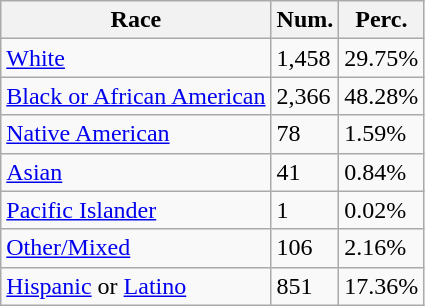<table class="wikitable">
<tr>
<th>Race</th>
<th>Num.</th>
<th>Perc.</th>
</tr>
<tr>
<td><a href='#'>White</a></td>
<td>1,458</td>
<td>29.75%</td>
</tr>
<tr>
<td><a href='#'>Black or African American</a></td>
<td>2,366</td>
<td>48.28%</td>
</tr>
<tr>
<td><a href='#'>Native American</a></td>
<td>78</td>
<td>1.59%</td>
</tr>
<tr>
<td><a href='#'>Asian</a></td>
<td>41</td>
<td>0.84%</td>
</tr>
<tr>
<td><a href='#'>Pacific Islander</a></td>
<td>1</td>
<td>0.02%</td>
</tr>
<tr>
<td><a href='#'>Other/Mixed</a></td>
<td>106</td>
<td>2.16%</td>
</tr>
<tr>
<td><a href='#'>Hispanic</a> or <a href='#'>Latino</a></td>
<td>851</td>
<td>17.36%</td>
</tr>
</table>
